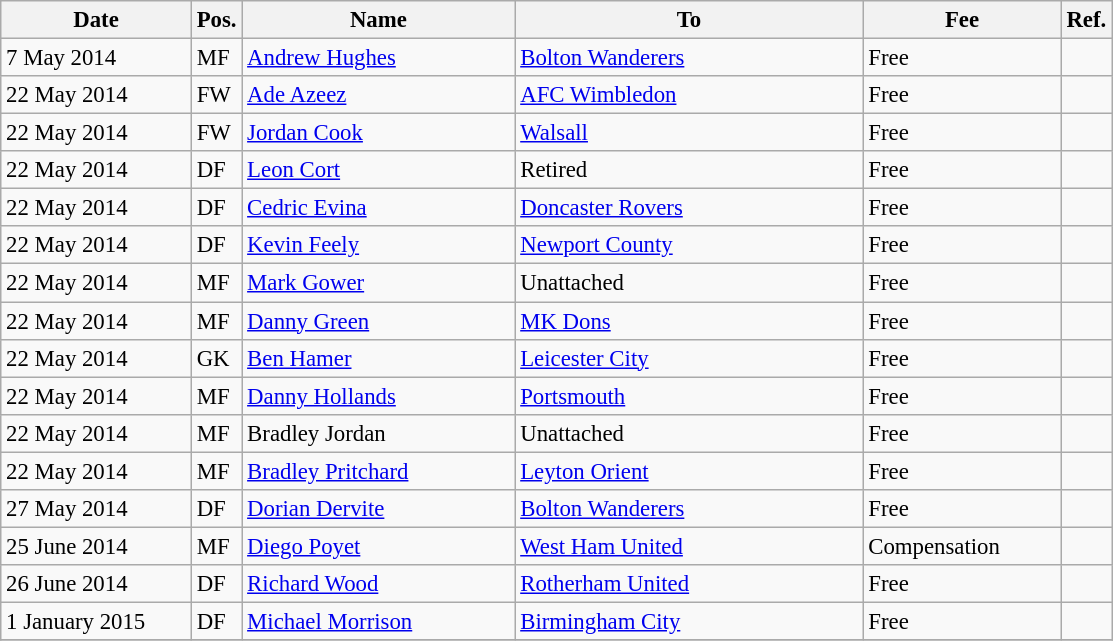<table class="wikitable" style="font-size:95%;">
<tr>
<th style="width:120px;">Date</th>
<th style="width:25px;">Pos.</th>
<th style="width:175px;">Name</th>
<th style="width:225px;">To</th>
<th style="width:125px;">Fee</th>
<th style="width:25px;">Ref.</th>
</tr>
<tr>
<td>7 May 2014</td>
<td>MF</td>
<td> <a href='#'>Andrew Hughes</a></td>
<td> <a href='#'>Bolton Wanderers</a></td>
<td>Free</td>
<td></td>
</tr>
<tr>
<td>22 May 2014</td>
<td>FW</td>
<td> <a href='#'>Ade Azeez</a></td>
<td> <a href='#'>AFC Wimbledon</a></td>
<td>Free</td>
<td></td>
</tr>
<tr>
<td>22 May 2014</td>
<td>FW</td>
<td> <a href='#'>Jordan Cook</a></td>
<td> <a href='#'>Walsall</a></td>
<td>Free</td>
<td></td>
</tr>
<tr>
<td>22 May 2014</td>
<td>DF</td>
<td> <a href='#'>Leon Cort</a></td>
<td>Retired</td>
<td>Free</td>
<td></td>
</tr>
<tr>
<td>22 May 2014</td>
<td>DF</td>
<td> <a href='#'>Cedric Evina</a></td>
<td> <a href='#'>Doncaster Rovers</a></td>
<td>Free</td>
<td></td>
</tr>
<tr>
<td>22 May 2014</td>
<td>DF</td>
<td> <a href='#'>Kevin Feely</a></td>
<td> <a href='#'>Newport County</a></td>
<td>Free</td>
<td></td>
</tr>
<tr>
<td>22 May 2014</td>
<td>MF</td>
<td> <a href='#'>Mark Gower</a></td>
<td>Unattached</td>
<td>Free</td>
<td></td>
</tr>
<tr>
<td>22 May 2014</td>
<td>MF</td>
<td> <a href='#'>Danny Green</a></td>
<td> <a href='#'>MK Dons</a></td>
<td>Free</td>
<td></td>
</tr>
<tr>
<td>22 May 2014</td>
<td>GK</td>
<td> <a href='#'>Ben Hamer</a></td>
<td> <a href='#'>Leicester City</a></td>
<td>Free</td>
<td></td>
</tr>
<tr>
<td>22 May 2014</td>
<td>MF</td>
<td> <a href='#'>Danny Hollands</a></td>
<td> <a href='#'>Portsmouth</a></td>
<td>Free</td>
<td></td>
</tr>
<tr>
<td>22 May 2014</td>
<td>MF</td>
<td> Bradley Jordan</td>
<td>Unattached</td>
<td>Free</td>
<td></td>
</tr>
<tr>
<td>22 May 2014</td>
<td>MF</td>
<td> <a href='#'>Bradley Pritchard</a></td>
<td> <a href='#'>Leyton Orient</a></td>
<td>Free</td>
<td></td>
</tr>
<tr>
<td>27 May 2014</td>
<td>DF</td>
<td> <a href='#'>Dorian Dervite</a></td>
<td> <a href='#'>Bolton Wanderers</a></td>
<td>Free</td>
<td></td>
</tr>
<tr>
<td>25 June 2014</td>
<td>MF</td>
<td> <a href='#'>Diego Poyet</a></td>
<td> <a href='#'>West Ham United</a></td>
<td>Compensation</td>
<td></td>
</tr>
<tr>
<td>26 June 2014</td>
<td>DF</td>
<td> <a href='#'>Richard Wood</a></td>
<td> <a href='#'>Rotherham United</a></td>
<td>Free</td>
<td></td>
</tr>
<tr>
<td>1 January 2015</td>
<td>DF</td>
<td> <a href='#'>Michael Morrison</a></td>
<td> <a href='#'>Birmingham City</a></td>
<td>Free</td>
<td></td>
</tr>
<tr>
</tr>
</table>
